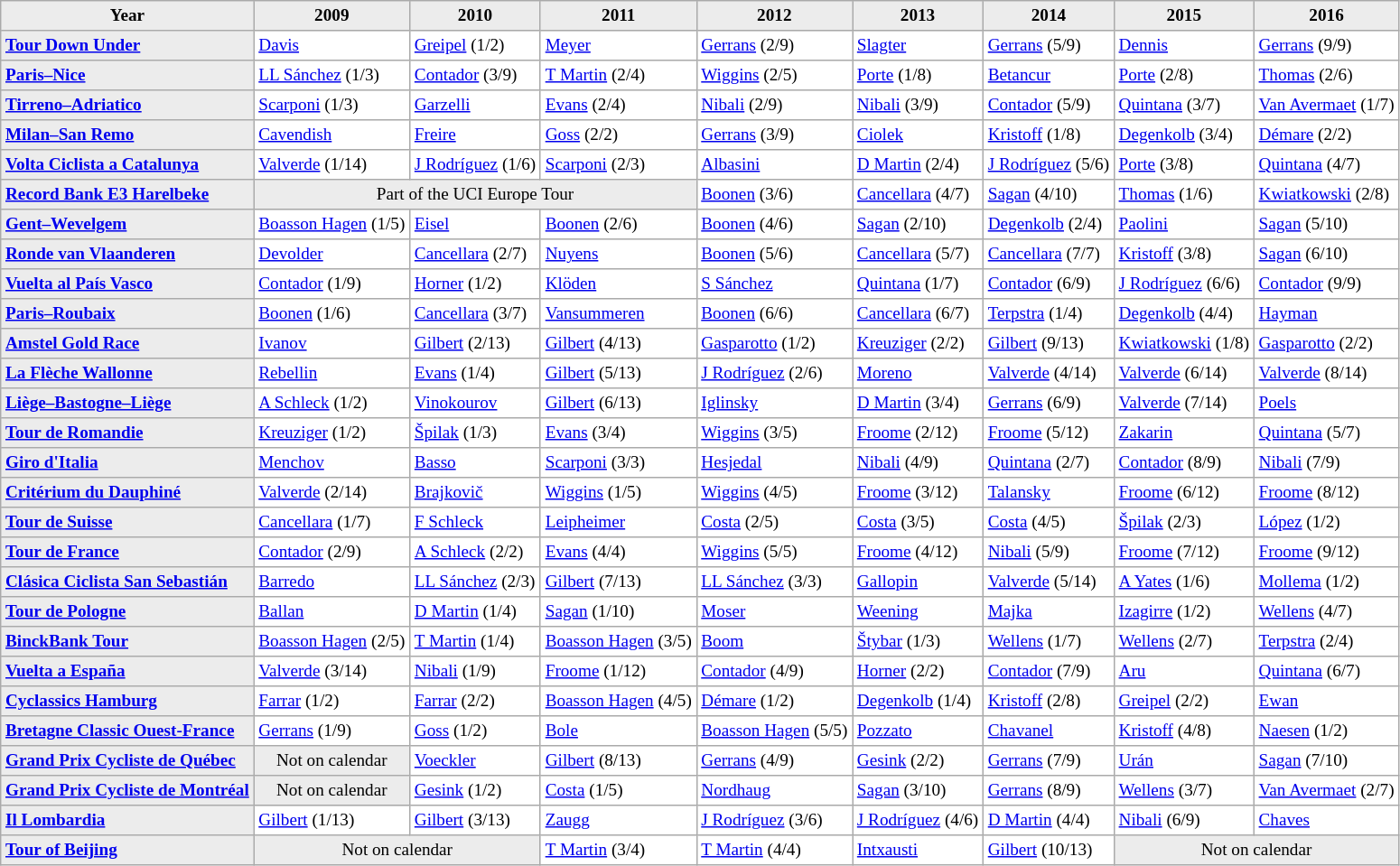<table cellpadding="3" cellspacing="0" border="1" style="font-size: 80%; border: #aaa solid 1px; border-collapse: collapse;">
<tr bgcolor="#ececec">
<th>Year</th>
<th>2009</th>
<th>2010</th>
<th>2011</th>
<th>2012</th>
<th>2013</th>
<th>2014</th>
<th>2015</th>
<th>2016</th>
</tr>
<tr>
<td bgcolor="#ececec" align=left> <strong><a href='#'>Tour Down Under</a></strong></td>
<td> <a href='#'>Davis</a></td>
<td>  <a href='#'>Greipel</a> (1/2)</td>
<td>  <a href='#'>Meyer</a></td>
<td>  <a href='#'>Gerrans</a> (2/9)</td>
<td>  <a href='#'>Slagter</a></td>
<td>  <a href='#'>Gerrans</a> (5/9)</td>
<td>  <a href='#'>Dennis</a></td>
<td>  <a href='#'>Gerrans</a> (9/9)</td>
</tr>
<tr>
<td bgcolor="#ececec" align=left> <strong><a href='#'>Paris–Nice</a></strong></td>
<td> <a href='#'>LL Sánchez</a> (1/3)</td>
<td>  <a href='#'>Contador</a> (3/9)</td>
<td>  <a href='#'>T Martin</a> (2/4)</td>
<td>  <a href='#'>Wiggins</a> (2/5)</td>
<td>  <a href='#'>Porte</a> (1/8)</td>
<td>  <a href='#'>Betancur</a></td>
<td>  <a href='#'>Porte</a> (2/8)</td>
<td> <a href='#'>Thomas</a> (2/6)</td>
</tr>
<tr>
<td bgcolor="#ececec" align=left> <strong><a href='#'>Tirreno–Adriatico</a></strong></td>
<td> <a href='#'>Scarponi</a> (1/3)</td>
<td>  <a href='#'>Garzelli</a></td>
<td>  <a href='#'>Evans</a> (2/4)</td>
<td>  <a href='#'>Nibali</a> (2/9)</td>
<td>  <a href='#'>Nibali</a> (3/9)</td>
<td> <a href='#'>Contador</a> (5/9)</td>
<td>  <a href='#'>Quintana</a> (3/7)</td>
<td>  <a href='#'>Van Avermaet</a> (1/7)</td>
</tr>
<tr>
<td bgcolor="#ececec" align=left> <strong><a href='#'>Milan–San Remo</a></strong></td>
<td> <a href='#'>Cavendish</a></td>
<td>  <a href='#'>Freire</a></td>
<td>  <a href='#'>Goss</a> (2/2)</td>
<td>  <a href='#'>Gerrans</a> (3/9)</td>
<td>  <a href='#'>Ciolek</a></td>
<td>  <a href='#'>Kristoff</a> (1/8)</td>
<td>  <a href='#'>Degenkolb</a> (3/4)</td>
<td>  <a href='#'>Démare</a> (2/2)</td>
</tr>
<tr>
<td bgcolor="#ececec" align=left> <strong><a href='#'>Volta Ciclista a Catalunya</a></strong></td>
<td> <a href='#'>Valverde</a> (1/14)</td>
<td>  <a href='#'>J Rodríguez</a> (1/6)</td>
<td>  <a href='#'>Scarponi</a> (2/3)</td>
<td>  <a href='#'>Albasini</a></td>
<td>  <a href='#'>D Martin</a> (2/4)</td>
<td> <a href='#'>J Rodríguez</a> (5/6)</td>
<td>  <a href='#'>Porte</a> (3/8)</td>
<td>  <a href='#'>Quintana</a> (4/7)</td>
</tr>
<tr>
<td bgcolor="#ececec" align=left> <strong><a href='#'>Record Bank E3 Harelbeke</a></strong></td>
<td bgcolor=#ececec colspan=3 align=center><span>Part of the UCI Europe Tour</span></td>
<td>  <a href='#'>Boonen</a> (3/6)</td>
<td>  <a href='#'>Cancellara</a> (4/7)</td>
<td> <a href='#'>Sagan</a> (4/10)</td>
<td> <a href='#'>Thomas</a> (1/6)</td>
<td>  <a href='#'>Kwiatkowski</a> (2/8)</td>
</tr>
<tr>
<td bgcolor="#ececec" align=left> <strong><a href='#'>Gent–Wevelgem</a></strong></td>
<td> <a href='#'>Boasson Hagen</a> (1/5)</td>
<td>  <a href='#'>Eisel</a></td>
<td>  <a href='#'>Boonen</a> (2/6)</td>
<td>  <a href='#'>Boonen</a> (4/6)</td>
<td>  <a href='#'>Sagan</a> (2/10)</td>
<td> <a href='#'>Degenkolb</a> (2/4)</td>
<td> <a href='#'>Paolini</a></td>
<td>  <a href='#'>Sagan</a> (5/10)</td>
</tr>
<tr>
<td bgcolor="#ececec" align=left> <strong><a href='#'>Ronde van Vlaanderen</a></strong></td>
<td> <a href='#'>Devolder</a></td>
<td>  <a href='#'>Cancellara</a> (2/7)</td>
<td>  <a href='#'>Nuyens</a></td>
<td>  <a href='#'>Boonen</a> (5/6)</td>
<td>  <a href='#'>Cancellara</a> (5/7)</td>
<td>  <a href='#'>Cancellara</a> (7/7)</td>
<td> <a href='#'>Kristoff</a> (3/8)</td>
<td>  <a href='#'>Sagan</a> (6/10)</td>
</tr>
<tr>
<td bgcolor="#ececec" align=left> <strong><a href='#'>Vuelta al País Vasco</a></strong></td>
<td> <a href='#'>Contador</a> (1/9)</td>
<td>  <a href='#'>Horner</a> (1/2)</td>
<td>  <a href='#'>Klöden</a></td>
<td>  <a href='#'>S Sánchez</a></td>
<td>  <a href='#'>Quintana</a> (1/7)</td>
<td> <a href='#'>Contador</a> (6/9)</td>
<td>  <a href='#'>J Rodríguez</a> (6/6)</td>
<td> <a href='#'>Contador</a> (9/9)</td>
</tr>
<tr>
<td bgcolor="#ececec" align=left> <strong><a href='#'>Paris–Roubaix</a></strong></td>
<td> <a href='#'>Boonen</a> (1/6)</td>
<td>  <a href='#'>Cancellara</a> (3/7)</td>
<td>  <a href='#'>Vansummeren</a></td>
<td>  <a href='#'>Boonen</a> (6/6)</td>
<td>  <a href='#'>Cancellara</a> (6/7)</td>
<td> <a href='#'>Terpstra</a> (1/4)</td>
<td> <a href='#'>Degenkolb</a> (4/4)</td>
<td>  <a href='#'>Hayman</a></td>
</tr>
<tr>
<td bgcolor="#ececec" align=left> <strong><a href='#'>Amstel Gold Race</a></strong></td>
<td> <a href='#'>Ivanov</a></td>
<td>  <a href='#'>Gilbert</a> (2/13)</td>
<td>  <a href='#'>Gilbert</a> (4/13)</td>
<td>  <a href='#'>Gasparotto</a> (1/2)</td>
<td>  <a href='#'>Kreuziger</a> (2/2)</td>
<td> <a href='#'>Gilbert</a> (9/13)</td>
<td> <a href='#'>Kwiatkowski</a> (1/8)</td>
<td> <a href='#'>Gasparotto</a> (2/2)</td>
</tr>
<tr>
<td bgcolor="#ececec" align=left> <strong><a href='#'>La Flèche Wallonne</a></strong></td>
<td> <a href='#'>Rebellin</a></td>
<td>  <a href='#'>Evans</a> (1/4)</td>
<td>  <a href='#'>Gilbert</a> (5/13)</td>
<td>  <a href='#'>J Rodríguez</a> (2/6)</td>
<td>  <a href='#'>Moreno</a></td>
<td> <a href='#'>Valverde</a> (4/14)</td>
<td> <a href='#'>Valverde</a> (6/14)</td>
<td>  <a href='#'>Valverde</a> (8/14)</td>
</tr>
<tr>
<td bgcolor="#ececec" align=left> <strong><a href='#'>Liège–Bastogne–Liège</a></strong></td>
<td> <a href='#'>A Schleck</a> (1/2)</td>
<td>  <a href='#'>Vinokourov</a></td>
<td>  <a href='#'>Gilbert</a> (6/13)</td>
<td>  <a href='#'>Iglinsky</a></td>
<td>  <a href='#'>D Martin</a> (3/4)</td>
<td> <a href='#'>Gerrans</a> (6/9)</td>
<td> <a href='#'>Valverde</a> (7/14)</td>
<td>  <a href='#'>Poels</a></td>
</tr>
<tr>
<td bgcolor="#ececec" align=left> <strong><a href='#'>Tour de Romandie</a></strong></td>
<td> <a href='#'>Kreuziger</a> (1/2)</td>
<td>  <a href='#'>Špilak</a> (1/3)</td>
<td>  <a href='#'>Evans</a> (3/4)</td>
<td>  <a href='#'>Wiggins</a> (3/5)</td>
<td>  <a href='#'>Froome</a> (2/12)</td>
<td>  <a href='#'>Froome</a> (5/12)</td>
<td> <a href='#'>Zakarin</a></td>
<td>  <a href='#'>Quintana</a> (5/7)</td>
</tr>
<tr>
<td bgcolor="#ececec" align=left> <strong><a href='#'>Giro d'Italia</a></strong></td>
<td> <a href='#'>Menchov</a></td>
<td>  <a href='#'>Basso</a></td>
<td>  <a href='#'>Scarponi</a> (3/3)</td>
<td>  <a href='#'>Hesjedal</a></td>
<td>  <a href='#'>Nibali</a> (4/9)</td>
<td>  <a href='#'>Quintana</a> (2/7)</td>
<td>  <a href='#'>Contador</a> (8/9)</td>
<td>  <a href='#'>Nibali</a> (7/9)</td>
</tr>
<tr>
<td bgcolor="#ececec" align=left> <strong><a href='#'>Critérium du Dauphiné</a></strong></td>
<td> <a href='#'>Valverde</a> (2/14)</td>
<td>  <a href='#'>Brajkovič</a></td>
<td>  <a href='#'>Wiggins</a> (1/5)</td>
<td>  <a href='#'>Wiggins</a> (4/5)</td>
<td>  <a href='#'>Froome</a> (3/12)</td>
<td>  <a href='#'>Talansky</a></td>
<td>  <a href='#'>Froome</a> (6/12)</td>
<td>  <a href='#'>Froome</a> (8/12)</td>
</tr>
<tr>
<td bgcolor="#ececec" align=left> <strong><a href='#'>Tour de Suisse</a></strong></td>
<td> <a href='#'>Cancellara</a> (1/7)</td>
<td>  <a href='#'>F Schleck</a></td>
<td>  <a href='#'>Leipheimer</a></td>
<td>  <a href='#'>Costa</a> (2/5)</td>
<td>  <a href='#'>Costa</a> (3/5)</td>
<td>  <a href='#'>Costa</a> (4/5)</td>
<td> <a href='#'>Špilak</a> (2/3)</td>
<td>  <a href='#'>López</a> (1/2)</td>
</tr>
<tr>
<td bgcolor="#ececec" align=left> <strong><a href='#'>Tour de France</a></strong></td>
<td> <a href='#'>Contador</a> (2/9)</td>
<td>  <a href='#'>A Schleck</a> (2/2)</td>
<td>  <a href='#'>Evans</a> (4/4)</td>
<td>  <a href='#'>Wiggins</a> (5/5)</td>
<td>  <a href='#'>Froome</a> (4/12)</td>
<td>  <a href='#'>Nibali</a> (5/9)</td>
<td>  <a href='#'>Froome</a> (7/12)</td>
<td>  <a href='#'>Froome</a> (9/12)</td>
</tr>
<tr>
<td bgcolor="#ececec" align=left> <strong><a href='#'>Clásica Ciclista San Sebastián</a></strong></td>
<td> <a href='#'>Barredo</a></td>
<td>  <a href='#'>LL Sánchez</a> (2/3)</td>
<td>  <a href='#'>Gilbert</a> (7/13)</td>
<td>  <a href='#'>LL Sánchez</a> (3/3)</td>
<td>  <a href='#'>Gallopin</a></td>
<td>  <a href='#'>Valverde</a> (5/14)</td>
<td>  <a href='#'>A Yates</a> (1/6)</td>
<td>  <a href='#'>Mollema</a> (1/2)</td>
</tr>
<tr>
<td bgcolor="#ececec" align=left> <strong><a href='#'>Tour de Pologne</a></strong></td>
<td> <a href='#'>Ballan</a></td>
<td>  <a href='#'>D Martin</a> (1/4)</td>
<td>  <a href='#'>Sagan</a> (1/10)</td>
<td>  <a href='#'>Moser</a></td>
<td>  <a href='#'>Weening</a></td>
<td>  <a href='#'>Majka</a></td>
<td>  <a href='#'>Izagirre</a> (1/2)</td>
<td>  <a href='#'>Wellens</a> (4/7)</td>
</tr>
<tr>
<td bgcolor="#ececec" align=left> <strong><a href='#'>BinckBank Tour</a></strong></td>
<td> <a href='#'>Boasson Hagen</a> (2/5)</td>
<td>  <a href='#'>T Martin</a> (1/4)</td>
<td>  <a href='#'>Boasson Hagen</a> (3/5)</td>
<td>  <a href='#'>Boom</a></td>
<td>  <a href='#'>Štybar</a> (1/3)</td>
<td>  <a href='#'>Wellens</a> (1/7)</td>
<td>  <a href='#'>Wellens</a> (2/7)</td>
<td> <a href='#'>Terpstra</a> (2/4)</td>
</tr>
<tr>
<td bgcolor="#ececec" align=left> <strong><a href='#'>Vuelta a España</a></strong></td>
<td> <a href='#'>Valverde</a> (3/14)</td>
<td>  <a href='#'>Nibali</a> (1/9)</td>
<td>  <a href='#'>Froome</a> (1/12)</td>
<td>  <a href='#'>Contador</a> (4/9)</td>
<td>  <a href='#'>Horner</a> (2/2)</td>
<td>  <a href='#'>Contador</a> (7/9)</td>
<td>  <a href='#'>Aru</a></td>
<td>  <a href='#'>Quintana</a> (6/7)</td>
</tr>
<tr>
<td bgcolor="#ececec" align=left> <strong><a href='#'>Cyclassics Hamburg</a></strong></td>
<td> <a href='#'>Farrar</a> (1/2)</td>
<td>  <a href='#'>Farrar</a> (2/2)</td>
<td>  <a href='#'>Boasson Hagen</a> (4/5)</td>
<td>  <a href='#'>Démare</a> (1/2)</td>
<td>  <a href='#'>Degenkolb</a> (1/4)</td>
<td>  <a href='#'>Kristoff</a> (2/8)</td>
<td>  <a href='#'>Greipel</a> (2/2)</td>
<td>  <a href='#'>Ewan</a></td>
</tr>
<tr>
<td bgcolor="#ececec" align=left> <strong><a href='#'>Bretagne Classic Ouest-France</a></strong></td>
<td> <a href='#'>Gerrans</a> (1/9)</td>
<td>  <a href='#'>Goss</a> (1/2)</td>
<td>  <a href='#'>Bole</a></td>
<td>  <a href='#'>Boasson Hagen</a> (5/5)</td>
<td>  <a href='#'>Pozzato</a></td>
<td>  <a href='#'>Chavanel</a></td>
<td>  <a href='#'>Kristoff</a> (4/8)</td>
<td>  <a href='#'>Naesen</a> (1/2)</td>
</tr>
<tr>
<td bgcolor="#ececec" align=left> <strong><a href='#'>Grand Prix Cycliste de Québec</a></strong></td>
<td bgcolor=#ececec align=center><span>Not on calendar</span></td>
<td>  <a href='#'>Voeckler</a></td>
<td>  <a href='#'>Gilbert</a> (8/13)</td>
<td>  <a href='#'>Gerrans</a> (4/9)</td>
<td>  <a href='#'>Gesink</a> (2/2)</td>
<td>  <a href='#'>Gerrans</a> (7/9)</td>
<td> <a href='#'>Urán</a></td>
<td>  <a href='#'>Sagan</a> (7/10)</td>
</tr>
<tr>
<td bgcolor="#ececec" align=left> <strong><a href='#'>Grand Prix Cycliste de Montréal</a></strong></td>
<td bgcolor=#ececec align=center><span>Not on calendar</span></td>
<td>  <a href='#'>Gesink</a> (1/2)</td>
<td>  <a href='#'>Costa</a> (1/5)</td>
<td>  <a href='#'>Nordhaug</a></td>
<td>  <a href='#'>Sagan</a> (3/10)</td>
<td>  <a href='#'>Gerrans</a> (8/9)</td>
<td>  <a href='#'>Wellens</a> (3/7)</td>
<td>  <a href='#'>Van Avermaet</a> (2/7)</td>
</tr>
<tr>
<td bgcolor="#ececec" align=left> <strong><a href='#'>Il Lombardia</a></strong></td>
<td> <a href='#'>Gilbert</a> (1/13)</td>
<td>  <a href='#'>Gilbert</a> (3/13)</td>
<td>  <a href='#'>Zaugg</a></td>
<td>  <a href='#'>J Rodríguez</a> (3/6)</td>
<td>  <a href='#'>J Rodríguez</a> (4/6)</td>
<td>  <a href='#'>D Martin</a> (4/4)</td>
<td>  <a href='#'>Nibali</a> (6/9)</td>
<td>  <a href='#'>Chaves</a></td>
</tr>
<tr>
<td bgcolor="#ececec" align=left> <strong><a href='#'>Tour of Beijing</a></strong></td>
<td bgcolor=#ececec colspan=2 align=center><span>Not on calendar</span></td>
<td>  <a href='#'>T Martin</a> (3/4)</td>
<td>  <a href='#'>T Martin</a> (4/4)</td>
<td>  <a href='#'>Intxausti</a></td>
<td>  <a href='#'>Gilbert</a> (10/13)</td>
<td bgcolor=#ececec colspan=2 align=center><span>Not on calendar</span></td>
</tr>
</table>
